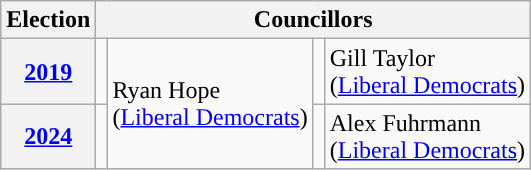<table class="wikitable">
<tr>
<th>Election</th>
<th colspan="4">Councillors</th>
</tr>
<tr>
<th><a href='#'>2019</a></th>
<td rowspan="1;" style="background-color: "></td>
<td rowspan="2">Ryan Hope<br>(<a href='#'>Liberal Democrats</a>)</td>
<td rowspan="1;" style="background-color: "></td>
<td>Gill Taylor<br>(<a href='#'>Liberal Democrats</a>)</td>
</tr>
<tr>
<th><a href='#'>2024</a></th>
<td rowspan="1;" style="background-color: "></td>
<td rowspan="1;" style="background-color: "></td>
<td>Alex Fuhrmann<br>(<a href='#'>Liberal Democrats</a>)</td>
</tr>
</table>
